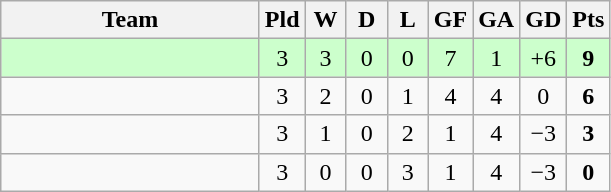<table class="wikitable" style="text-align: center;">
<tr>
<th width=165>Team</th>
<th width=20>Pld</th>
<th width=20>W</th>
<th width=20>D</th>
<th width=20>L</th>
<th width=20>GF</th>
<th width=20>GA</th>
<th width=20>GD</th>
<th width=20>Pts</th>
</tr>
<tr bgcolor=#ccffcc>
<td align=left></td>
<td>3</td>
<td>3</td>
<td>0</td>
<td>0</td>
<td>7</td>
<td>1</td>
<td>+6</td>
<td><strong>9</strong></td>
</tr>
<tr>
<td align=left></td>
<td>3</td>
<td>2</td>
<td>0</td>
<td>1</td>
<td>4</td>
<td>4</td>
<td>0</td>
<td><strong>6</strong></td>
</tr>
<tr>
<td align=left></td>
<td>3</td>
<td>1</td>
<td>0</td>
<td>2</td>
<td>1</td>
<td>4</td>
<td>−3</td>
<td><strong>3</strong></td>
</tr>
<tr>
<td align=left></td>
<td>3</td>
<td>0</td>
<td>0</td>
<td>3</td>
<td>1</td>
<td>4</td>
<td>−3</td>
<td><strong>0</strong></td>
</tr>
</table>
